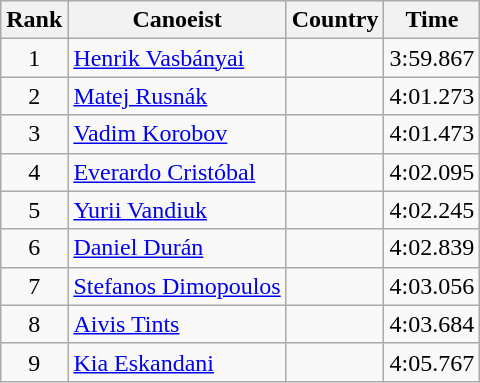<table class="wikitable" style="text-align:center">
<tr>
<th>Rank</th>
<th>Canoeist</th>
<th>Country</th>
<th>Time</th>
</tr>
<tr>
<td>1</td>
<td align="left"><a href='#'>Henrik Vasbányai</a></td>
<td align="left"></td>
<td>3:59.867</td>
</tr>
<tr>
<td>2</td>
<td align="left"><a href='#'>Matej Rusnák</a></td>
<td align="left"></td>
<td>4:01.273</td>
</tr>
<tr>
<td>3</td>
<td align="left"><a href='#'>Vadim Korobov</a></td>
<td align="left"></td>
<td>4:01.473</td>
</tr>
<tr>
<td>4</td>
<td align="left"><a href='#'>Everardo Cristóbal</a></td>
<td align="left"></td>
<td>4:02.095</td>
</tr>
<tr>
<td>5</td>
<td align="left"><a href='#'>Yurii Vandiuk</a></td>
<td align="left"></td>
<td>4:02.245</td>
</tr>
<tr>
<td>6</td>
<td align="left"><a href='#'>Daniel Durán</a></td>
<td align="left"></td>
<td>4:02.839</td>
</tr>
<tr>
<td>7</td>
<td align="left"><a href='#'>Stefanos Dimopoulos</a></td>
<td align="left"></td>
<td>4:03.056</td>
</tr>
<tr>
<td>8</td>
<td align="left"><a href='#'>Aivis Tints</a></td>
<td align="left"></td>
<td>4:03.684</td>
</tr>
<tr>
<td>9</td>
<td align="left"><a href='#'>Kia Eskandani</a></td>
<td align="left"></td>
<td>4:05.767</td>
</tr>
</table>
